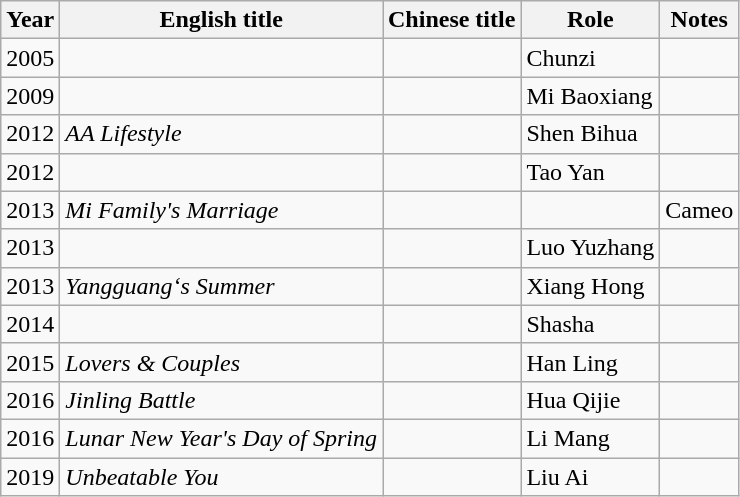<table class="wikitable sortable">
<tr>
<th>Year</th>
<th>English title</th>
<th>Chinese title</th>
<th>Role</th>
<th ! class="unsortable">Notes</th>
</tr>
<tr>
<td>2005</td>
<td></td>
<td></td>
<td>Chunzi</td>
<td></td>
</tr>
<tr>
<td>2009</td>
<td></td>
<td></td>
<td>Mi Baoxiang</td>
<td></td>
</tr>
<tr>
<td>2012</td>
<td><em>AA Lifestyle</em></td>
<td></td>
<td>Shen Bihua</td>
<td></td>
</tr>
<tr>
<td>2012</td>
<td></td>
<td></td>
<td>Tao Yan</td>
<td></td>
</tr>
<tr>
<td>2013</td>
<td><em>Mi Family's Marriage</em></td>
<td></td>
<td></td>
<td>Cameo</td>
</tr>
<tr>
<td>2013</td>
<td></td>
<td></td>
<td>Luo Yuzhang</td>
<td></td>
</tr>
<tr>
<td>2013</td>
<td><em>Yangguang‘s Summer</em></td>
<td></td>
<td>Xiang Hong</td>
<td></td>
</tr>
<tr>
<td>2014</td>
<td></td>
<td></td>
<td>Shasha</td>
<td></td>
</tr>
<tr>
<td>2015</td>
<td><em>Lovers & Couples</em></td>
<td></td>
<td>Han Ling</td>
<td></td>
</tr>
<tr>
<td>2016</td>
<td><em>Jinling Battle</em></td>
<td></td>
<td>Hua Qijie</td>
<td></td>
</tr>
<tr>
<td>2016</td>
<td><em>Lunar New Year's Day of Spring</em></td>
<td></td>
<td>Li Mang</td>
<td></td>
</tr>
<tr>
<td>2019</td>
<td><em>Unbeatable You</em></td>
<td></td>
<td>Liu Ai</td>
<td></td>
</tr>
</table>
